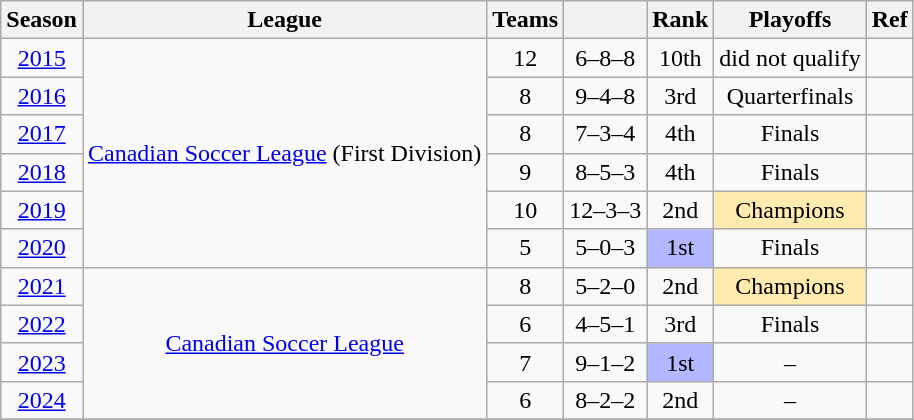<table class="wikitable" style="text-align: center;">
<tr>
<th>Season</th>
<th>League</th>
<th>Teams</th>
<th></th>
<th>Rank</th>
<th>Playoffs</th>
<th>Ref</th>
</tr>
<tr>
<td><a href='#'>2015</a></td>
<td rowspan="6"><a href='#'>Canadian Soccer League</a> (First Division)</td>
<td>12</td>
<td>6–8–8</td>
<td>10th</td>
<td>did not qualify</td>
<td></td>
</tr>
<tr>
<td><a href='#'>2016</a></td>
<td>8</td>
<td>9–4–8</td>
<td>3rd</td>
<td>Quarterfinals</td>
<td></td>
</tr>
<tr>
<td><a href='#'>2017</a></td>
<td>8</td>
<td>7–3–4</td>
<td>4th</td>
<td>Finals</td>
<td></td>
</tr>
<tr>
<td><a href='#'>2018</a></td>
<td>9</td>
<td>8–5–3</td>
<td>4th</td>
<td>Finals</td>
<td></td>
</tr>
<tr>
<td><a href='#'>2019</a></td>
<td>10</td>
<td>12–3–3</td>
<td>2nd</td>
<td bgcolor="FFEBAD">Champions</td>
<td></td>
</tr>
<tr>
<td><a href='#'>2020</a></td>
<td>5</td>
<td>5–0–3</td>
<td bgcolor="B3B7FF">1st</td>
<td>Finals</td>
<td></td>
</tr>
<tr>
<td><a href='#'>2021</a></td>
<td rowspan="4"><a href='#'>Canadian Soccer League</a></td>
<td>8</td>
<td>5–2–0</td>
<td>2nd</td>
<td bgcolor="FFEBAD">Champions</td>
<td></td>
</tr>
<tr>
<td><a href='#'>2022</a></td>
<td>6</td>
<td>4–5–1</td>
<td>3rd</td>
<td>Finals</td>
<td></td>
</tr>
<tr>
<td><a href='#'>2023</a></td>
<td>7</td>
<td>9–1–2</td>
<td bgcolor="B3B7FF">1st</td>
<td>–</td>
<td></td>
</tr>
<tr>
<td><a href='#'>2024</a></td>
<td>6</td>
<td>8–2–2</td>
<td>2nd</td>
<td>–</td>
<td></td>
</tr>
<tr>
</tr>
</table>
